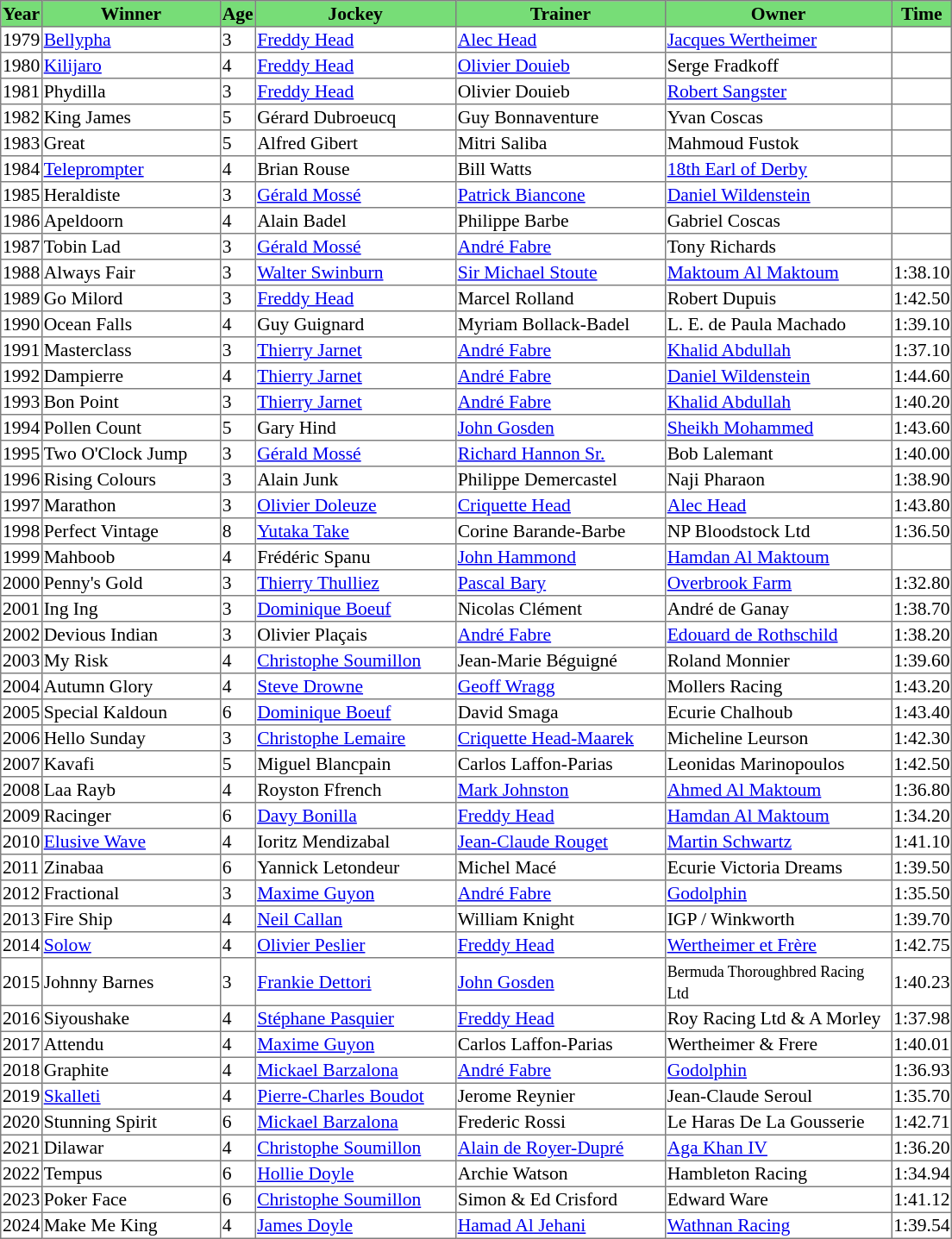<table class = "sortable" | border="1" style="border-collapse: collapse; font-size:90%">
<tr bgcolor="#77dd77" align="center">
<th>Year</th>
<th>Winner</th>
<th>Age</th>
<th>Jockey</th>
<th>Trainer</th>
<th>Owner</th>
<th>Time</th>
</tr>
<tr>
<td>1979</td>
<td width=135px><a href='#'>Bellypha</a></td>
<td>3</td>
<td width=152px><a href='#'>Freddy Head</a></td>
<td width=159px><a href='#'>Alec Head</a></td>
<td width=172px><a href='#'>Jacques Wertheimer</a></td>
<td></td>
</tr>
<tr>
<td>1980</td>
<td><a href='#'>Kilijaro</a></td>
<td>4</td>
<td><a href='#'>Freddy Head</a></td>
<td><a href='#'>Olivier Douieb</a></td>
<td>Serge Fradkoff</td>
<td></td>
</tr>
<tr>
<td>1981</td>
<td>Phydilla</td>
<td>3</td>
<td><a href='#'>Freddy Head</a></td>
<td>Olivier Douieb</td>
<td><a href='#'>Robert Sangster</a></td>
<td></td>
</tr>
<tr>
<td>1982</td>
<td>King James</td>
<td>5</td>
<td>Gérard Dubroeucq</td>
<td>Guy Bonnaventure</td>
<td>Yvan Coscas</td>
<td></td>
</tr>
<tr>
<td>1983</td>
<td>Great </td>
<td>5</td>
<td>Alfred Gibert</td>
<td>Mitri Saliba</td>
<td>Mahmoud Fustok</td>
<td></td>
</tr>
<tr>
<td>1984</td>
<td><a href='#'>Teleprompter</a></td>
<td>4</td>
<td>Brian Rouse</td>
<td>Bill Watts</td>
<td><a href='#'>18th Earl of Derby</a></td>
<td></td>
</tr>
<tr>
<td>1985</td>
<td>Heraldiste</td>
<td>3</td>
<td><a href='#'>Gérald Mossé</a></td>
<td><a href='#'>Patrick Biancone</a></td>
<td><a href='#'>Daniel Wildenstein</a></td>
<td></td>
</tr>
<tr>
<td>1986</td>
<td>Apeldoorn</td>
<td>4</td>
<td>Alain Badel</td>
<td>Philippe Barbe</td>
<td>Gabriel Coscas</td>
<td></td>
</tr>
<tr>
<td>1987</td>
<td>Tobin Lad</td>
<td>3</td>
<td><a href='#'>Gérald Mossé</a></td>
<td><a href='#'>André Fabre</a></td>
<td>Tony Richards</td>
<td></td>
</tr>
<tr>
<td>1988</td>
<td>Always Fair</td>
<td>3</td>
<td><a href='#'>Walter Swinburn</a></td>
<td><a href='#'>Sir Michael Stoute</a></td>
<td><a href='#'>Maktoum Al Maktoum</a></td>
<td>1:38.10</td>
</tr>
<tr>
<td>1989</td>
<td>Go Milord</td>
<td>3</td>
<td><a href='#'>Freddy Head</a></td>
<td>Marcel Rolland</td>
<td>Robert Dupuis</td>
<td>1:42.50</td>
</tr>
<tr>
<td>1990</td>
<td>Ocean Falls</td>
<td>4</td>
<td>Guy Guignard</td>
<td>Myriam Bollack-Badel</td>
<td>L. E. de Paula Machado</td>
<td>1:39.10</td>
</tr>
<tr>
<td>1991</td>
<td>Masterclass</td>
<td>3</td>
<td><a href='#'>Thierry Jarnet</a></td>
<td><a href='#'>André Fabre</a></td>
<td><a href='#'>Khalid Abdullah</a></td>
<td>1:37.10</td>
</tr>
<tr>
<td>1992</td>
<td>Dampierre</td>
<td>4</td>
<td><a href='#'>Thierry Jarnet</a></td>
<td><a href='#'>André Fabre</a></td>
<td><a href='#'>Daniel Wildenstein</a></td>
<td>1:44.60</td>
</tr>
<tr>
<td>1993</td>
<td>Bon Point</td>
<td>3</td>
<td><a href='#'>Thierry Jarnet</a></td>
<td><a href='#'>André Fabre</a></td>
<td><a href='#'>Khalid Abdullah</a></td>
<td>1:40.20</td>
</tr>
<tr>
<td>1994</td>
<td>Pollen Count</td>
<td>5</td>
<td>Gary Hind</td>
<td><a href='#'>John Gosden</a></td>
<td><a href='#'>Sheikh Mohammed</a></td>
<td>1:43.60</td>
</tr>
<tr>
<td>1995</td>
<td>Two O'Clock Jump</td>
<td>3</td>
<td><a href='#'>Gérald Mossé</a></td>
<td><a href='#'>Richard Hannon Sr.</a></td>
<td>Bob Lalemant</td>
<td>1:40.00</td>
</tr>
<tr>
<td>1996</td>
<td>Rising Colours</td>
<td>3</td>
<td>Alain Junk</td>
<td>Philippe Demercastel</td>
<td>Naji Pharaon</td>
<td>1:38.90</td>
</tr>
<tr>
<td>1997</td>
<td>Marathon</td>
<td>3</td>
<td><a href='#'>Olivier Doleuze</a></td>
<td><a href='#'>Criquette Head</a></td>
<td><a href='#'>Alec Head</a></td>
<td>1:43.80</td>
</tr>
<tr>
<td>1998</td>
<td>Perfect Vintage</td>
<td>8</td>
<td><a href='#'>Yutaka Take</a></td>
<td>Corine Barande-Barbe</td>
<td>NP Bloodstock Ltd</td>
<td>1:36.50</td>
</tr>
<tr>
<td>1999</td>
<td>Mahboob</td>
<td>4</td>
<td>Frédéric Spanu</td>
<td><a href='#'>John Hammond</a></td>
<td><a href='#'>Hamdan Al Maktoum</a></td>
<td></td>
</tr>
<tr>
<td>2000</td>
<td>Penny's Gold</td>
<td>3</td>
<td><a href='#'>Thierry Thulliez</a></td>
<td><a href='#'>Pascal Bary</a></td>
<td><a href='#'>Overbrook Farm</a></td>
<td>1:32.80</td>
</tr>
<tr>
<td>2001</td>
<td>Ing Ing</td>
<td>3</td>
<td><a href='#'>Dominique Boeuf</a></td>
<td>Nicolas Clément</td>
<td>André de Ganay</td>
<td>1:38.70</td>
</tr>
<tr>
<td>2002</td>
<td>Devious Indian</td>
<td>3</td>
<td>Olivier Plaçais</td>
<td><a href='#'>André Fabre</a></td>
<td><a href='#'>Edouard de Rothschild</a></td>
<td>1:38.20</td>
</tr>
<tr>
<td>2003</td>
<td>My Risk</td>
<td>4</td>
<td><a href='#'>Christophe Soumillon</a></td>
<td>Jean-Marie Béguigné</td>
<td>Roland Monnier</td>
<td>1:39.60</td>
</tr>
<tr>
<td>2004</td>
<td>Autumn Glory</td>
<td>4</td>
<td><a href='#'>Steve Drowne</a></td>
<td><a href='#'>Geoff Wragg</a></td>
<td>Mollers Racing</td>
<td>1:43.20</td>
</tr>
<tr>
<td>2005</td>
<td>Special Kaldoun</td>
<td>6</td>
<td><a href='#'>Dominique Boeuf</a></td>
<td>David Smaga</td>
<td>Ecurie Chalhoub</td>
<td>1:43.40</td>
</tr>
<tr>
<td>2006</td>
<td>Hello Sunday</td>
<td>3</td>
<td><a href='#'>Christophe Lemaire</a></td>
<td><a href='#'>Criquette Head-Maarek</a></td>
<td>Micheline Leurson</td>
<td>1:42.30</td>
</tr>
<tr>
<td>2007</td>
<td>Kavafi</td>
<td>5</td>
<td>Miguel Blancpain</td>
<td>Carlos Laffon-Parias</td>
<td>Leonidas Marinopoulos</td>
<td>1:42.50</td>
</tr>
<tr>
<td>2008</td>
<td>Laa Rayb</td>
<td>4</td>
<td>Royston Ffrench</td>
<td><a href='#'>Mark Johnston</a></td>
<td><a href='#'>Ahmed Al Maktoum</a></td>
<td>1:36.80</td>
</tr>
<tr>
<td>2009</td>
<td>Racinger</td>
<td>6</td>
<td><a href='#'>Davy Bonilla</a></td>
<td><a href='#'>Freddy Head</a></td>
<td><a href='#'>Hamdan Al Maktoum</a></td>
<td>1:34.20</td>
</tr>
<tr>
<td>2010</td>
<td><a href='#'>Elusive Wave</a></td>
<td>4</td>
<td>Ioritz Mendizabal</td>
<td><a href='#'>Jean-Claude Rouget</a></td>
<td><a href='#'>Martin Schwartz</a></td>
<td>1:41.10</td>
</tr>
<tr>
<td>2011</td>
<td>Zinabaa</td>
<td>6</td>
<td>Yannick Letondeur</td>
<td>Michel Macé</td>
<td>Ecurie Victoria Dreams</td>
<td>1:39.50</td>
</tr>
<tr>
<td>2012</td>
<td>Fractional</td>
<td>3</td>
<td><a href='#'>Maxime Guyon</a></td>
<td><a href='#'>André Fabre</a></td>
<td><a href='#'>Godolphin</a></td>
<td>1:35.50</td>
</tr>
<tr>
<td>2013</td>
<td>Fire Ship</td>
<td>4</td>
<td><a href='#'>Neil Callan</a></td>
<td>William Knight</td>
<td>IGP / Winkworth </td>
<td>1:39.70</td>
</tr>
<tr>
<td>2014</td>
<td><a href='#'>Solow</a></td>
<td>4</td>
<td><a href='#'>Olivier Peslier</a></td>
<td><a href='#'>Freddy Head</a></td>
<td><a href='#'>Wertheimer et Frère</a></td>
<td>1:42.75</td>
</tr>
<tr>
<td>2015</td>
<td>Johnny Barnes</td>
<td>3</td>
<td><a href='#'>Frankie Dettori</a></td>
<td><a href='#'>John Gosden</a></td>
<td><small>Bermuda Thoroughbred Racing Ltd</small></td>
<td>1:40.23</td>
</tr>
<tr>
<td>2016</td>
<td>Siyoushake</td>
<td>4</td>
<td><a href='#'>Stéphane Pasquier</a></td>
<td><a href='#'>Freddy Head</a></td>
<td>Roy Racing Ltd & A Morley</td>
<td>1:37.98</td>
</tr>
<tr>
<td>2017</td>
<td>Attendu</td>
<td>4</td>
<td><a href='#'>Maxime Guyon</a></td>
<td>Carlos Laffon-Parias</td>
<td>Wertheimer & Frere</td>
<td>1:40.01</td>
</tr>
<tr>
<td>2018</td>
<td>Graphite</td>
<td>4</td>
<td><a href='#'>Mickael Barzalona</a></td>
<td><a href='#'>André Fabre</a></td>
<td><a href='#'>Godolphin</a></td>
<td>1:36.93</td>
</tr>
<tr>
<td>2019</td>
<td><a href='#'>Skalleti</a></td>
<td>4</td>
<td><a href='#'>Pierre-Charles Boudot</a></td>
<td>Jerome Reynier</td>
<td>Jean-Claude Seroul</td>
<td>1:35.70</td>
</tr>
<tr>
<td>2020</td>
<td>Stunning Spirit</td>
<td>6</td>
<td><a href='#'>Mickael Barzalona</a></td>
<td>Frederic Rossi</td>
<td>Le Haras De La Gousserie</td>
<td>1:42.71</td>
</tr>
<tr>
<td>2021</td>
<td>Dilawar</td>
<td>4</td>
<td><a href='#'>Christophe Soumillon</a></td>
<td><a href='#'>Alain de Royer-Dupré</a></td>
<td><a href='#'>Aga Khan IV</a></td>
<td>1:36.20</td>
</tr>
<tr>
<td>2022</td>
<td>Tempus</td>
<td>6</td>
<td><a href='#'>Hollie Doyle</a></td>
<td>Archie Watson</td>
<td>Hambleton Racing</td>
<td>1:34.94</td>
</tr>
<tr>
<td>2023</td>
<td>Poker Face</td>
<td>6</td>
<td><a href='#'>Christophe Soumillon</a></td>
<td>Simon & Ed Crisford</td>
<td>Edward Ware</td>
<td>1:41.12</td>
</tr>
<tr>
<td>2024</td>
<td>Make Me King</td>
<td>4</td>
<td><a href='#'>James Doyle</a></td>
<td><a href='#'>Hamad Al Jehani</a></td>
<td><a href='#'>Wathnan Racing</a></td>
<td>1:39.54</td>
</tr>
</table>
